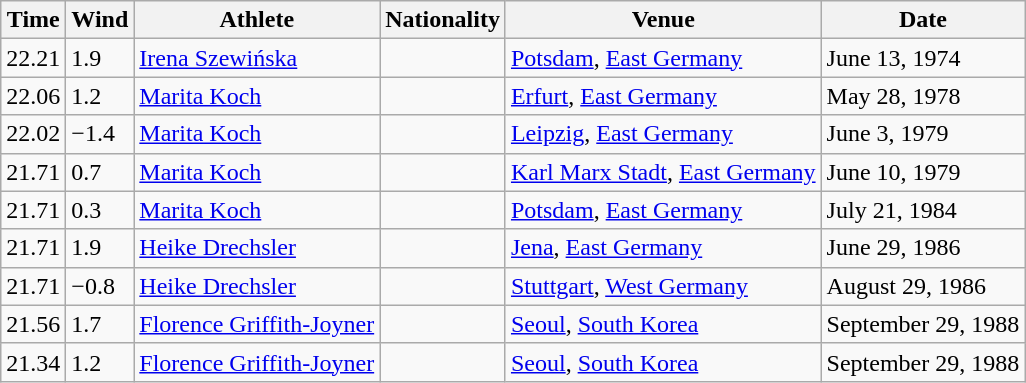<table class="wikitable" border="1">
<tr>
<th>Time</th>
<th>Wind</th>
<th>Athlete</th>
<th>Nationality</th>
<th>Venue</th>
<th>Date</th>
</tr>
<tr>
<td>22.21</td>
<td>1.9</td>
<td><a href='#'>Irena Szewińska</a></td>
<td></td>
<td><a href='#'>Potsdam</a>, <a href='#'>East Germany</a></td>
<td>June 13, 1974</td>
</tr>
<tr>
<td>22.06</td>
<td>1.2</td>
<td><a href='#'>Marita Koch</a></td>
<td></td>
<td><a href='#'>Erfurt</a>, <a href='#'>East Germany</a></td>
<td>May 28, 1978</td>
</tr>
<tr>
<td>22.02</td>
<td>−1.4</td>
<td><a href='#'>Marita Koch</a></td>
<td></td>
<td><a href='#'>Leipzig</a>, <a href='#'>East Germany</a></td>
<td>June 3, 1979</td>
</tr>
<tr>
<td>21.71</td>
<td>0.7</td>
<td><a href='#'>Marita Koch</a></td>
<td></td>
<td><a href='#'>Karl Marx Stadt</a>, <a href='#'>East Germany</a></td>
<td>June 10, 1979</td>
</tr>
<tr>
<td>21.71</td>
<td>0.3</td>
<td><a href='#'>Marita Koch</a></td>
<td></td>
<td><a href='#'>Potsdam</a>, <a href='#'>East Germany</a></td>
<td>July 21, 1984</td>
</tr>
<tr>
<td>21.71</td>
<td>1.9</td>
<td><a href='#'>Heike Drechsler</a></td>
<td></td>
<td><a href='#'>Jena</a>, <a href='#'>East Germany</a></td>
<td>June 29, 1986</td>
</tr>
<tr>
<td>21.71</td>
<td>−0.8</td>
<td><a href='#'>Heike Drechsler</a></td>
<td></td>
<td><a href='#'>Stuttgart</a>, <a href='#'>West Germany</a></td>
<td>August 29, 1986</td>
</tr>
<tr>
<td>21.56</td>
<td>1.7</td>
<td><a href='#'>Florence Griffith-Joyner</a></td>
<td></td>
<td><a href='#'>Seoul</a>, <a href='#'>South Korea</a></td>
<td>September 29, 1988</td>
</tr>
<tr>
<td>21.34</td>
<td>1.2</td>
<td><a href='#'>Florence Griffith-Joyner</a></td>
<td></td>
<td><a href='#'>Seoul</a>, <a href='#'>South Korea</a></td>
<td>September 29, 1988</td>
</tr>
</table>
